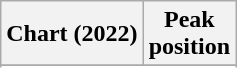<table class="wikitable sortable plainrowheaders" style="text-align:center">
<tr>
<th scope="col">Chart (2022)</th>
<th scope="col">Peak<br>position</th>
</tr>
<tr>
</tr>
<tr>
</tr>
<tr>
</tr>
<tr>
</tr>
<tr>
</tr>
</table>
